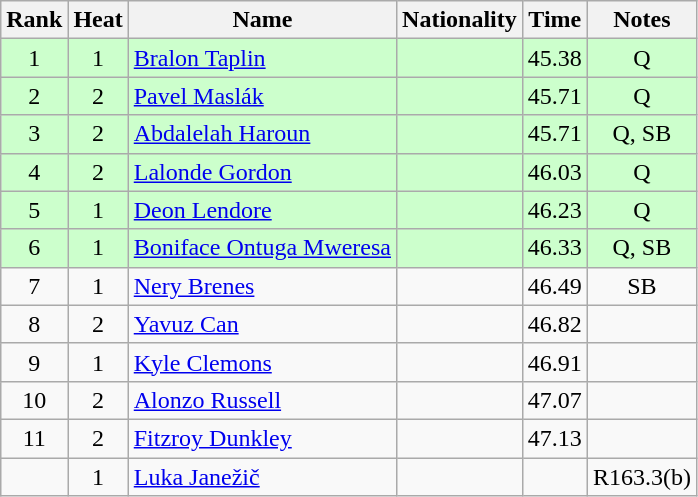<table class="wikitable sortable" style="text-align:center">
<tr>
<th>Rank</th>
<th>Heat</th>
<th>Name</th>
<th>Nationality</th>
<th>Time</th>
<th>Notes</th>
</tr>
<tr bgcolor=ccffcc>
<td>1</td>
<td>1</td>
<td align=left><a href='#'>Bralon Taplin</a></td>
<td align=left></td>
<td>45.38</td>
<td>Q</td>
</tr>
<tr bgcolor=ccffcc>
<td>2</td>
<td>2</td>
<td align=left><a href='#'>Pavel Maslák</a></td>
<td align=left></td>
<td>45.71</td>
<td>Q</td>
</tr>
<tr bgcolor=ccffcc>
<td>3</td>
<td>2</td>
<td align=left><a href='#'>Abdalelah Haroun</a></td>
<td align=left></td>
<td>45.71</td>
<td>Q, SB</td>
</tr>
<tr bgcolor=ccffcc>
<td>4</td>
<td>2</td>
<td align=left><a href='#'>Lalonde Gordon</a></td>
<td align=left></td>
<td>46.03</td>
<td>Q</td>
</tr>
<tr bgcolor=ccffcc>
<td>5</td>
<td>1</td>
<td align=left><a href='#'>Deon Lendore</a></td>
<td align=left></td>
<td>46.23</td>
<td>Q</td>
</tr>
<tr bgcolor=ccffcc>
<td>6</td>
<td>1</td>
<td align=left><a href='#'>Boniface Ontuga Mweresa</a></td>
<td align=left></td>
<td>46.33</td>
<td>Q, SB</td>
</tr>
<tr>
<td>7</td>
<td>1</td>
<td align=left><a href='#'>Nery Brenes</a></td>
<td align=left></td>
<td>46.49</td>
<td>SB</td>
</tr>
<tr>
<td>8</td>
<td>2</td>
<td align=left><a href='#'>Yavuz Can</a></td>
<td align=left></td>
<td>46.82</td>
<td></td>
</tr>
<tr>
<td>9</td>
<td>1</td>
<td align=left><a href='#'>Kyle Clemons</a></td>
<td align=left></td>
<td>46.91</td>
<td></td>
</tr>
<tr>
<td>10</td>
<td>2</td>
<td align=left><a href='#'>Alonzo Russell</a></td>
<td align=left></td>
<td>47.07</td>
<td></td>
</tr>
<tr>
<td>11</td>
<td>2</td>
<td align=left><a href='#'>Fitzroy Dunkley</a></td>
<td align=left></td>
<td>47.13</td>
<td></td>
</tr>
<tr>
<td></td>
<td>1</td>
<td align=left><a href='#'>Luka Janežič</a></td>
<td align=left></td>
<td></td>
<td>R163.3(b)</td>
</tr>
</table>
